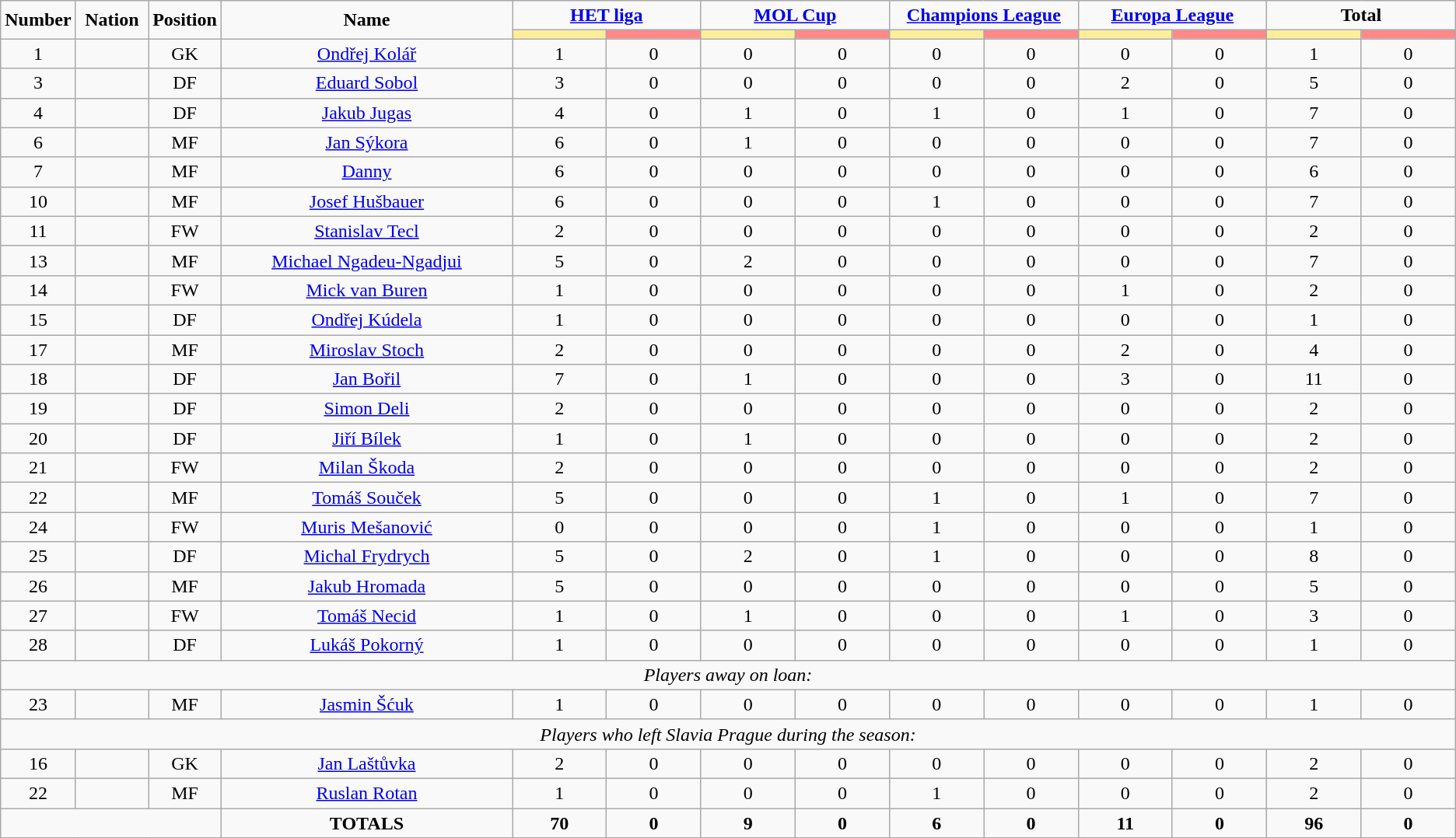<table class="wikitable" style="text-align:center;">
<tr>
<td rowspan="2"  style="width:5%; text-align:center;"><strong>Number</strong></td>
<td rowspan="2"  style="width:5%; text-align:center;"><strong>Nation</strong></td>
<td rowspan="2"  style="width:5%; text-align:center;"><strong>Position</strong></td>
<td rowspan="2"  style="width:20%; text-align:center;"><strong>Name</strong></td>
<td colspan="2" style="text-align:center;"><strong><a href='#'>HET liga</a></strong></td>
<td colspan="2" style="text-align:center;"><strong><a href='#'>MOL Cup</a></strong></td>
<td colspan="2" style="text-align:center;"><strong><a href='#'>Champions League</a></strong></td>
<td colspan="2" style="text-align:center;"><strong><a href='#'>Europa League</a></strong></td>
<td colspan="2" style="text-align:center;"><strong>Total</strong></td>
</tr>
<tr>
<th style="width:60px; background:#fe9;"></th>
<th style="width:60px; background:#ff8888;"></th>
<th style="width:60px; background:#fe9;"></th>
<th style="width:60px; background:#ff8888;"></th>
<th style="width:60px; background:#fe9;"></th>
<th style="width:60px; background:#ff8888;"></th>
<th style="width:60px; background:#fe9;"></th>
<th style="width:60px; background:#ff8888;"></th>
<th style="width:60px; background:#fe9;"></th>
<th style="width:60px; background:#ff8888;"></th>
</tr>
<tr>
<td>1</td>
<td></td>
<td>GK</td>
<td><a href='#'>Ondřej Kolář</a></td>
<td>1</td>
<td>0</td>
<td>0</td>
<td>0</td>
<td>0</td>
<td>0</td>
<td>0</td>
<td>0</td>
<td>1</td>
<td>0</td>
</tr>
<tr>
<td>3</td>
<td></td>
<td>DF</td>
<td><a href='#'>Eduard Sobol</a></td>
<td>3</td>
<td>0</td>
<td>0</td>
<td>0</td>
<td>0</td>
<td>0</td>
<td>2</td>
<td>0</td>
<td>5</td>
<td>0</td>
</tr>
<tr>
<td>4</td>
<td></td>
<td>DF</td>
<td><a href='#'>Jakub Jugas</a></td>
<td>4</td>
<td>0</td>
<td>1</td>
<td>0</td>
<td>1</td>
<td>0</td>
<td>1</td>
<td>0</td>
<td>7</td>
<td>0</td>
</tr>
<tr>
<td>6</td>
<td></td>
<td>MF</td>
<td><a href='#'>Jan Sýkora</a></td>
<td>6</td>
<td>0</td>
<td>1</td>
<td>0</td>
<td>0</td>
<td>0</td>
<td>0</td>
<td>0</td>
<td>7</td>
<td>0</td>
</tr>
<tr>
<td>7</td>
<td></td>
<td>MF</td>
<td><a href='#'>Danny</a></td>
<td>6</td>
<td>0</td>
<td>0</td>
<td>0</td>
<td>0</td>
<td>0</td>
<td>0</td>
<td>0</td>
<td>6</td>
<td>0</td>
</tr>
<tr>
<td>10</td>
<td></td>
<td>MF</td>
<td><a href='#'>Josef Hušbauer</a></td>
<td>6</td>
<td>0</td>
<td>0</td>
<td>0</td>
<td>1</td>
<td>0</td>
<td>0</td>
<td>0</td>
<td>7</td>
<td>0</td>
</tr>
<tr>
<td>11</td>
<td></td>
<td>FW</td>
<td><a href='#'>Stanislav Tecl</a></td>
<td>2</td>
<td>0</td>
<td>0</td>
<td>0</td>
<td>0</td>
<td>0</td>
<td>0</td>
<td>0</td>
<td>2</td>
<td>0</td>
</tr>
<tr>
<td>13</td>
<td></td>
<td>MF</td>
<td><a href='#'>Michael Ngadeu-Ngadjui</a></td>
<td>5</td>
<td>0</td>
<td>2</td>
<td>0</td>
<td>0</td>
<td>0</td>
<td>0</td>
<td>0</td>
<td>7</td>
<td>0</td>
</tr>
<tr>
<td>14</td>
<td></td>
<td>FW</td>
<td><a href='#'>Mick van Buren</a></td>
<td>1</td>
<td>0</td>
<td>0</td>
<td>0</td>
<td>0</td>
<td>0</td>
<td>1</td>
<td>0</td>
<td>2</td>
<td>0</td>
</tr>
<tr>
<td>15</td>
<td></td>
<td>DF</td>
<td><a href='#'>Ondřej Kúdela</a></td>
<td>1</td>
<td>0</td>
<td>0</td>
<td>0</td>
<td>0</td>
<td>0</td>
<td>0</td>
<td>0</td>
<td>1</td>
<td>0</td>
</tr>
<tr>
<td>17</td>
<td></td>
<td>MF</td>
<td><a href='#'>Miroslav Stoch</a></td>
<td>2</td>
<td>0</td>
<td>0</td>
<td>0</td>
<td>0</td>
<td>0</td>
<td>2</td>
<td>0</td>
<td>4</td>
<td>0</td>
</tr>
<tr>
<td>18</td>
<td></td>
<td>DF</td>
<td><a href='#'>Jan Bořil</a></td>
<td>7</td>
<td>0</td>
<td>1</td>
<td>0</td>
<td>0</td>
<td>0</td>
<td>3</td>
<td>0</td>
<td>11</td>
<td>0</td>
</tr>
<tr>
<td>19</td>
<td></td>
<td>DF</td>
<td><a href='#'>Simon Deli</a></td>
<td>2</td>
<td>0</td>
<td>0</td>
<td>0</td>
<td>0</td>
<td>0</td>
<td>0</td>
<td>0</td>
<td>2</td>
<td>0</td>
</tr>
<tr>
<td>20</td>
<td></td>
<td>DF</td>
<td><a href='#'>Jiří Bílek</a></td>
<td>1</td>
<td>0</td>
<td>1</td>
<td>0</td>
<td>0</td>
<td>0</td>
<td>0</td>
<td>0</td>
<td>2</td>
<td>0</td>
</tr>
<tr>
<td>21</td>
<td></td>
<td>FW</td>
<td><a href='#'>Milan Škoda</a></td>
<td>2</td>
<td>0</td>
<td>0</td>
<td>0</td>
<td>0</td>
<td>0</td>
<td>0</td>
<td>0</td>
<td>2</td>
<td>0</td>
</tr>
<tr>
<td>22</td>
<td></td>
<td>MF</td>
<td><a href='#'>Tomáš Souček</a></td>
<td>5</td>
<td>0</td>
<td>0</td>
<td>0</td>
<td>1</td>
<td>0</td>
<td>1</td>
<td>0</td>
<td>7</td>
<td>0</td>
</tr>
<tr>
<td>24</td>
<td></td>
<td>FW</td>
<td><a href='#'>Muris Mešanović</a></td>
<td>0</td>
<td>0</td>
<td>0</td>
<td>0</td>
<td>1</td>
<td>0</td>
<td>0</td>
<td>0</td>
<td>1</td>
<td>0</td>
</tr>
<tr>
<td>25</td>
<td></td>
<td>DF</td>
<td><a href='#'>Michal Frydrych</a></td>
<td>5</td>
<td>0</td>
<td>2</td>
<td>0</td>
<td>1</td>
<td>0</td>
<td>0</td>
<td>0</td>
<td>8</td>
<td>0</td>
</tr>
<tr>
<td>26</td>
<td></td>
<td>MF</td>
<td><a href='#'>Jakub Hromada</a></td>
<td>5</td>
<td>0</td>
<td>0</td>
<td>0</td>
<td>0</td>
<td>0</td>
<td>0</td>
<td>0</td>
<td>5</td>
<td>0</td>
</tr>
<tr>
<td>27</td>
<td></td>
<td>FW</td>
<td><a href='#'>Tomáš Necid</a></td>
<td>1</td>
<td>0</td>
<td>1</td>
<td>0</td>
<td>0</td>
<td>0</td>
<td>1</td>
<td>0</td>
<td>3</td>
<td>0</td>
</tr>
<tr>
<td>28</td>
<td></td>
<td>DF</td>
<td><a href='#'>Lukáš Pokorný</a></td>
<td>1</td>
<td>0</td>
<td>0</td>
<td>0</td>
<td>0</td>
<td>0</td>
<td>0</td>
<td>0</td>
<td>1</td>
<td>0</td>
</tr>
<tr>
<td colspan="14"><em>Players away on loan:</em></td>
</tr>
<tr>
<td>23</td>
<td></td>
<td>MF</td>
<td><a href='#'>Jasmin Šćuk</a></td>
<td>1</td>
<td>0</td>
<td>0</td>
<td>0</td>
<td>0</td>
<td>0</td>
<td>0</td>
<td>0</td>
<td>1</td>
<td>0</td>
</tr>
<tr>
<td colspan="14"><em>Players who left Slavia Prague during the season:</em></td>
</tr>
<tr>
<td>16</td>
<td></td>
<td>GK</td>
<td><a href='#'>Jan Laštůvka</a></td>
<td>2</td>
<td>0</td>
<td>0</td>
<td>0</td>
<td>0</td>
<td>0</td>
<td>0</td>
<td>0</td>
<td>2</td>
<td>0</td>
</tr>
<tr>
<td>22</td>
<td></td>
<td>MF</td>
<td><a href='#'>Ruslan Rotan</a></td>
<td>1</td>
<td>0</td>
<td>0</td>
<td>0</td>
<td>1</td>
<td>0</td>
<td>0</td>
<td>0</td>
<td>2</td>
<td>0</td>
</tr>
<tr>
<td colspan="3"></td>
<td><strong>TOTALS</strong></td>
<td><strong>70</strong></td>
<td><strong>0</strong></td>
<td><strong>9</strong></td>
<td><strong>0</strong></td>
<td><strong>6</strong></td>
<td><strong>0</strong></td>
<td><strong>11</strong></td>
<td><strong>0</strong></td>
<td><strong>96</strong></td>
<td><strong>0</strong></td>
</tr>
</table>
